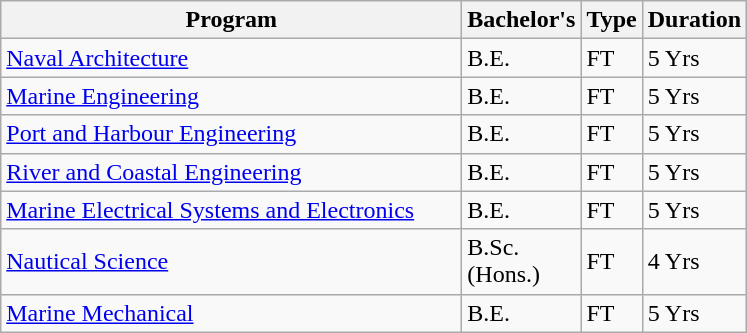<table class="wikitable">
<tr>
<th width="300">Program</th>
<th width="50">Bachelor's</th>
<th width="30">Type</th>
<th width="30">Duration</th>
</tr>
<tr>
<td><a href='#'>Naval Architecture</a></td>
<td>B.E.</td>
<td>FT</td>
<td>5 Yrs</td>
</tr>
<tr>
<td><a href='#'>Marine Engineering</a></td>
<td>B.E.</td>
<td>FT</td>
<td>5 Yrs</td>
</tr>
<tr>
<td><a href='#'>Port and Harbour Engineering</a></td>
<td>B.E.</td>
<td>FT</td>
<td>5 Yrs</td>
</tr>
<tr>
<td><a href='#'>River and Coastal Engineering</a></td>
<td>B.E.</td>
<td>FT</td>
<td>5 Yrs</td>
</tr>
<tr>
<td><a href='#'>Marine Electrical Systems and Electronics</a></td>
<td>B.E.</td>
<td>FT</td>
<td>5 Yrs</td>
</tr>
<tr>
<td><a href='#'>Nautical Science</a></td>
<td>B.Sc. (Hons.)</td>
<td>FT</td>
<td>4 Yrs</td>
</tr>
<tr>
<td><a href='#'>Marine Mechanical</a></td>
<td>B.E.</td>
<td>FT</td>
<td>5 Yrs</td>
</tr>
</table>
